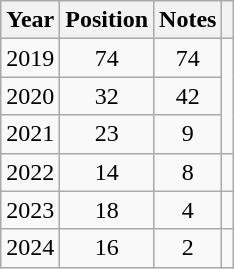<table class="wikitable plainrowheaders" style="text-align:center;">
<tr>
<th>Year</th>
<th>Position</th>
<th>Notes</th>
<th></th>
</tr>
<tr>
<td>2019</td>
<td>74</td>
<td> 74</td>
<td rowspan="3"></td>
</tr>
<tr>
<td>2020</td>
<td>32</td>
<td> 42</td>
</tr>
<tr>
<td>2021</td>
<td>23</td>
<td> 9</td>
</tr>
<tr>
<td>2022</td>
<td>14</td>
<td> 8</td>
<td></td>
</tr>
<tr>
<td>2023</td>
<td>18</td>
<td> 4</td>
<td></td>
</tr>
<tr>
<td>2024</td>
<td>16</td>
<td> 2</td>
<td></td>
</tr>
</table>
